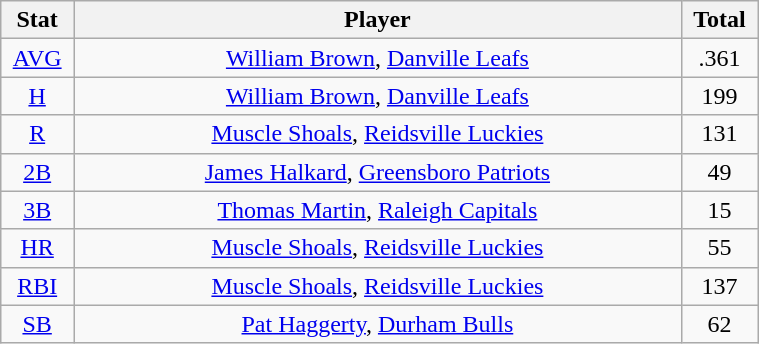<table class="wikitable" width="40%" style="text-align:center;">
<tr>
<th width="5%">Stat</th>
<th width="60%">Player</th>
<th width="5%">Total</th>
</tr>
<tr>
<td><a href='#'>AVG</a></td>
<td><a href='#'>William Brown</a>, <a href='#'>Danville Leafs</a></td>
<td>.361</td>
</tr>
<tr>
<td><a href='#'>H</a></td>
<td><a href='#'>William Brown</a>, <a href='#'>Danville Leafs</a></td>
<td>199</td>
</tr>
<tr>
<td><a href='#'>R</a></td>
<td><a href='#'>Muscle Shoals</a>, <a href='#'>Reidsville Luckies</a></td>
<td>131</td>
</tr>
<tr>
<td><a href='#'>2B</a></td>
<td><a href='#'>James Halkard</a>, <a href='#'>Greensboro Patriots</a></td>
<td>49</td>
</tr>
<tr>
<td><a href='#'>3B</a></td>
<td><a href='#'>Thomas Martin</a>, <a href='#'>Raleigh Capitals</a></td>
<td>15</td>
</tr>
<tr>
<td><a href='#'>HR</a></td>
<td><a href='#'>Muscle Shoals</a>, <a href='#'>Reidsville Luckies</a></td>
<td>55</td>
</tr>
<tr>
<td><a href='#'>RBI</a></td>
<td><a href='#'>Muscle Shoals</a>, <a href='#'>Reidsville Luckies</a></td>
<td>137</td>
</tr>
<tr>
<td><a href='#'>SB</a></td>
<td><a href='#'>Pat Haggerty</a>, <a href='#'>Durham Bulls</a></td>
<td>62</td>
</tr>
</table>
